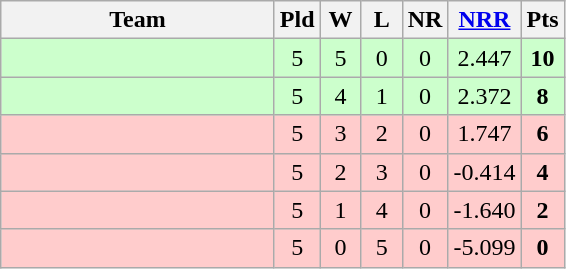<table class="wikitable" style="text-align:center">
<tr>
<th width=175>Team</th>
<th width=20 abbr="Played">Pld</th>
<th width=20 abbr="Won">W</th>
<th width=20 abbr="Lost">L</th>
<th width=20 abbr="No result">NR</th>
<th width=20 abbr="Net run rate"><a href='#'>NRR</a></th>
<th width=20 abbr="Points">Pts</th>
</tr>
<tr bgcolor="#ccffcc">
<td align="left"></td>
<td>5</td>
<td>5</td>
<td>0</td>
<td>0</td>
<td>2.447</td>
<td><strong>10</strong></td>
</tr>
<tr bgcolor="#ccffcc">
<td align="left"></td>
<td>5</td>
<td>4</td>
<td>1</td>
<td>0</td>
<td>2.372</td>
<td><strong>8</strong></td>
</tr>
<tr bgcolor="#ffcccc">
<td align="left"></td>
<td>5</td>
<td>3</td>
<td>2</td>
<td>0</td>
<td>1.747</td>
<td><strong>6</strong></td>
</tr>
<tr bgcolor="#ffcccc">
<td align="left"></td>
<td>5</td>
<td>2</td>
<td>3</td>
<td>0</td>
<td>-0.414</td>
<td><strong>4</strong></td>
</tr>
<tr bgcolor="#ffcccc">
<td align="left"></td>
<td>5</td>
<td>1</td>
<td>4</td>
<td>0</td>
<td>-1.640</td>
<td><strong>2</strong></td>
</tr>
<tr bgcolor="#ffcccc">
<td align="left"></td>
<td>5</td>
<td>0</td>
<td>5</td>
<td>0</td>
<td>-5.099</td>
<td><strong>0</strong></td>
</tr>
</table>
